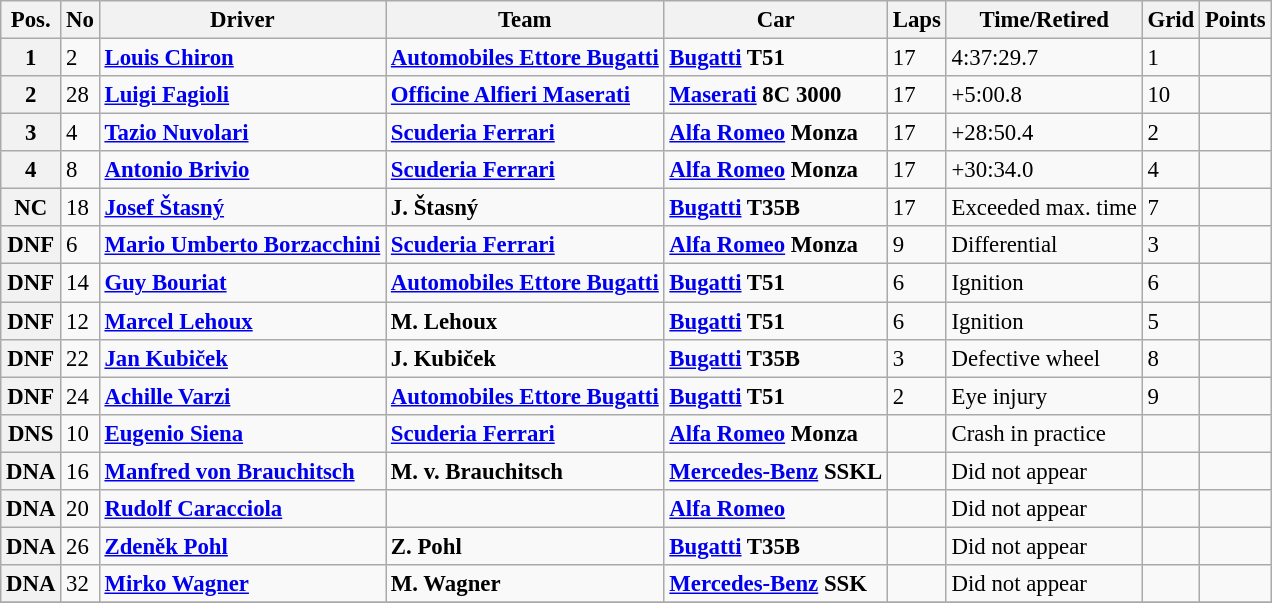<table class="wikitable" style="margin: 0; font-size: 95%;">
<tr>
<th>Pos.</th>
<th>No</th>
<th>Driver</th>
<th>Team</th>
<th>Car</th>
<th>Laps</th>
<th>Time/Retired</th>
<th>Grid</th>
<th>Points</th>
</tr>
<tr>
<th>1</th>
<td>2</td>
<td> <strong><a href='#'>Louis Chiron</a></strong></td>
<td><strong><a href='#'>Automobiles Ettore Bugatti</a></strong></td>
<td><strong><a href='#'>Bugatti</a> T51</strong></td>
<td>17</td>
<td>4:37:29.7</td>
<td>1</td>
<td></td>
</tr>
<tr>
<th>2</th>
<td>28</td>
<td> <strong><a href='#'>Luigi Fagioli</a></strong></td>
<td><strong><a href='#'>Officine Alfieri Maserati</a></strong></td>
<td><strong><a href='#'>Maserati</a> 8C 3000</strong></td>
<td>17</td>
<td>+5:00.8</td>
<td>10</td>
<td></td>
</tr>
<tr>
<th>3</th>
<td>4</td>
<td> <strong><a href='#'>Tazio Nuvolari</a></strong></td>
<td><strong><a href='#'>Scuderia Ferrari</a></strong></td>
<td><strong><a href='#'>Alfa Romeo</a> Monza</strong></td>
<td>17</td>
<td>+28:50.4</td>
<td>2</td>
<td></td>
</tr>
<tr>
<th>4</th>
<td>8</td>
<td> <strong><a href='#'>Antonio Brivio</a></strong></td>
<td><strong><a href='#'>Scuderia Ferrari</a></strong></td>
<td><strong><a href='#'>Alfa Romeo</a> Monza</strong></td>
<td>17</td>
<td>+30:34.0</td>
<td>4</td>
<td></td>
</tr>
<tr>
<th>NC</th>
<td>18</td>
<td> <strong><a href='#'>Josef Štasný</a></strong></td>
<td><strong>J. Štasný</strong></td>
<td><strong><a href='#'>Bugatti</a> T35B</strong></td>
<td>17</td>
<td>Exceeded max. time</td>
<td>7</td>
<td></td>
</tr>
<tr>
<th>DNF</th>
<td>6</td>
<td> <strong><a href='#'>Mario Umberto Borzacchini</a></strong></td>
<td><strong><a href='#'>Scuderia Ferrari</a></strong></td>
<td><strong><a href='#'>Alfa Romeo</a> Monza</strong></td>
<td>9</td>
<td>Differential</td>
<td>3</td>
<td></td>
</tr>
<tr>
<th>DNF</th>
<td>14</td>
<td> <strong><a href='#'>Guy Bouriat</a></strong></td>
<td><strong><a href='#'>Automobiles Ettore Bugatti</a></strong></td>
<td><strong><a href='#'>Bugatti</a> T51</strong></td>
<td>6</td>
<td>Ignition</td>
<td>6</td>
<td></td>
</tr>
<tr>
<th>DNF</th>
<td>12</td>
<td> <strong><a href='#'>Marcel Lehoux</a></strong></td>
<td><strong>M. Lehoux</strong></td>
<td><strong><a href='#'>Bugatti</a> T51</strong></td>
<td>6</td>
<td>Ignition</td>
<td>5</td>
<td></td>
</tr>
<tr>
<th>DNF</th>
<td>22</td>
<td> <strong><a href='#'>Jan Kubiček</a></strong></td>
<td><strong>J. Kubiček</strong></td>
<td><strong><a href='#'>Bugatti</a> T35B</strong></td>
<td>3</td>
<td>Defective wheel</td>
<td>8</td>
<td></td>
</tr>
<tr>
<th>DNF</th>
<td>24</td>
<td> <strong><a href='#'>Achille Varzi</a></strong></td>
<td><strong><a href='#'>Automobiles Ettore Bugatti</a></strong></td>
<td><strong><a href='#'>Bugatti</a> T51</strong></td>
<td>2</td>
<td>Eye injury</td>
<td>9</td>
<td></td>
</tr>
<tr>
<th>DNS</th>
<td>10</td>
<td> <strong><a href='#'>Eugenio Siena</a></strong></td>
<td><strong><a href='#'>Scuderia Ferrari</a></strong></td>
<td><strong><a href='#'>Alfa Romeo</a> Monza</strong></td>
<td></td>
<td>Crash in practice</td>
<td></td>
<td></td>
</tr>
<tr>
<th>DNA</th>
<td>16</td>
<td> <strong><a href='#'>Manfred von Brauchitsch</a></strong></td>
<td><strong>M. v. Brauchitsch</strong></td>
<td><strong><a href='#'>Mercedes-Benz</a> SSKL</strong></td>
<td></td>
<td>Did not appear</td>
<td></td>
<td></td>
</tr>
<tr>
<th>DNA</th>
<td>20</td>
<td> <strong><a href='#'>Rudolf Caracciola</a></strong></td>
<td></td>
<td><strong><a href='#'>Alfa Romeo</a></strong></td>
<td></td>
<td>Did not appear</td>
<td></td>
<td></td>
</tr>
<tr>
<th>DNA</th>
<td>26</td>
<td> <strong><a href='#'>Zdeněk Pohl</a></strong></td>
<td><strong>Z. Pohl</strong></td>
<td><strong><a href='#'>Bugatti</a> T35B</strong></td>
<td></td>
<td>Did not appear</td>
<td></td>
<td></td>
</tr>
<tr>
<th>DNA</th>
<td>32</td>
<td> <strong><a href='#'>Mirko Wagner</a></strong></td>
<td><strong>M. Wagner</strong></td>
<td><strong><a href='#'>Mercedes-Benz</a> SSK</strong></td>
<td></td>
<td>Did not appear</td>
<td></td>
<td></td>
</tr>
<tr>
</tr>
</table>
